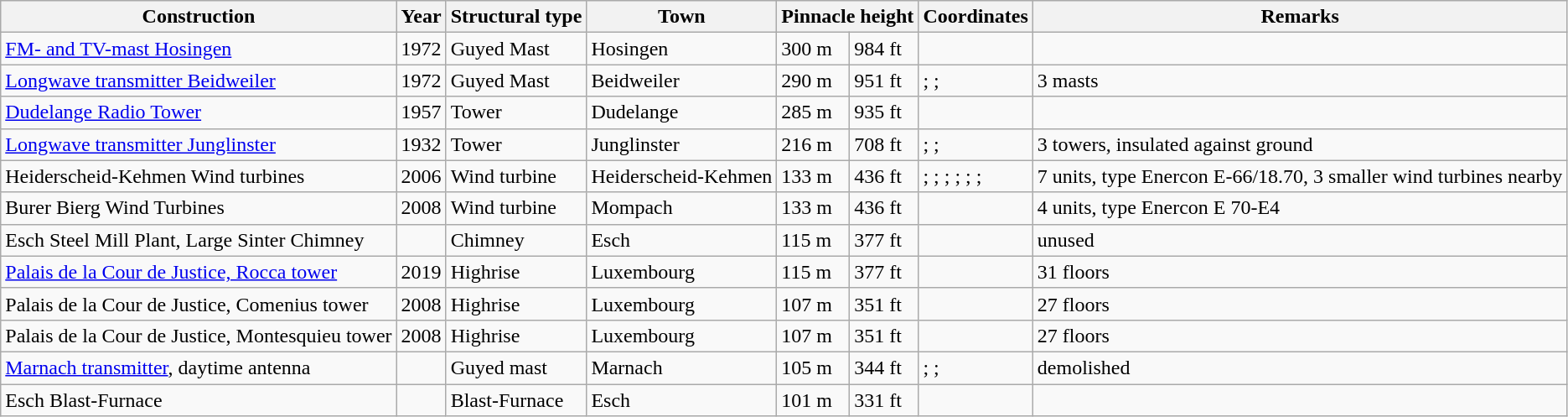<table class="wikitable">
<tr>
<th>Construction</th>
<th>Year</th>
<th>Structural type</th>
<th>Town</th>
<th colspan="2">Pinnacle height</th>
<th>Coordinates</th>
<th>Remarks</th>
</tr>
<tr>
<td><a href='#'>FM- and TV-mast Hosingen</a></td>
<td>1972</td>
<td>Guyed Mast</td>
<td>Hosingen</td>
<td>300 m</td>
<td>984 ft</td>
<td></td>
</tr>
<tr>
<td><a href='#'>Longwave transmitter Beidweiler</a></td>
<td>1972</td>
<td>Guyed Mast</td>
<td>Beidweiler</td>
<td>290 m</td>
<td>951 ft</td>
<td> ;  ; </td>
<td>3 masts</td>
</tr>
<tr>
<td><a href='#'>Dudelange Radio Tower</a></td>
<td>1957</td>
<td>Tower</td>
<td>Dudelange</td>
<td>285 m</td>
<td>935 ft</td>
<td></td>
</tr>
<tr>
<td><a href='#'>Longwave transmitter Junglinster</a></td>
<td>1932</td>
<td>Tower</td>
<td>Junglinster</td>
<td>216 m</td>
<td>708 ft</td>
<td> ;  ; </td>
<td>3 towers, insulated against ground</td>
</tr>
<tr>
<td>Heiderscheid-Kehmen Wind turbines</td>
<td>2006</td>
<td>Wind turbine</td>
<td>Heiderscheid-Kehmen</td>
<td>133 m</td>
<td>436 ft</td>
<td> ;  ;  ;  ;  ;  ; </td>
<td>7 units, type Enercon E-66/18.70, 3 smaller wind turbines nearby </td>
</tr>
<tr>
<td>Burer Bierg Wind Turbines</td>
<td>2008</td>
<td>Wind turbine</td>
<td>Mompach</td>
<td>133 m</td>
<td>436 ft</td>
<td></td>
<td>4 units, type Enercon E 70-E4</td>
</tr>
<tr>
<td>Esch Steel Mill Plant, Large Sinter Chimney</td>
<td></td>
<td>Chimney</td>
<td>Esch</td>
<td>115 m</td>
<td>377 ft</td>
<td></td>
<td>unused</td>
</tr>
<tr>
<td><a href='#'>Palais de la Cour de Justice, Rocca tower</a></td>
<td>2019</td>
<td>Highrise</td>
<td>Luxembourg</td>
<td>115 m</td>
<td>377 ft</td>
<td></td>
<td>31 floors</td>
</tr>
<tr>
<td>Palais de la Cour de Justice, Comenius tower</td>
<td>2008</td>
<td>Highrise</td>
<td>Luxembourg</td>
<td>107 m</td>
<td>351 ft</td>
<td></td>
<td>27 floors</td>
</tr>
<tr>
<td>Palais de la Cour de Justice, Montesquieu tower</td>
<td>2008</td>
<td>Highrise</td>
<td>Luxembourg</td>
<td>107 m</td>
<td>351 ft</td>
<td></td>
<td>27 floors</td>
</tr>
<tr>
<td><a href='#'>Marnach transmitter</a>, daytime antenna</td>
<td></td>
<td>Guyed mast</td>
<td>Marnach</td>
<td>105 m</td>
<td>344 ft</td>
<td> ;  ; </td>
<td>demolished</td>
</tr>
<tr>
<td>Esch Blast-Furnace</td>
<td></td>
<td>Blast-Furnace</td>
<td>Esch</td>
<td>101 m</td>
<td>331 ft</td>
<td></td>
</tr>
</table>
